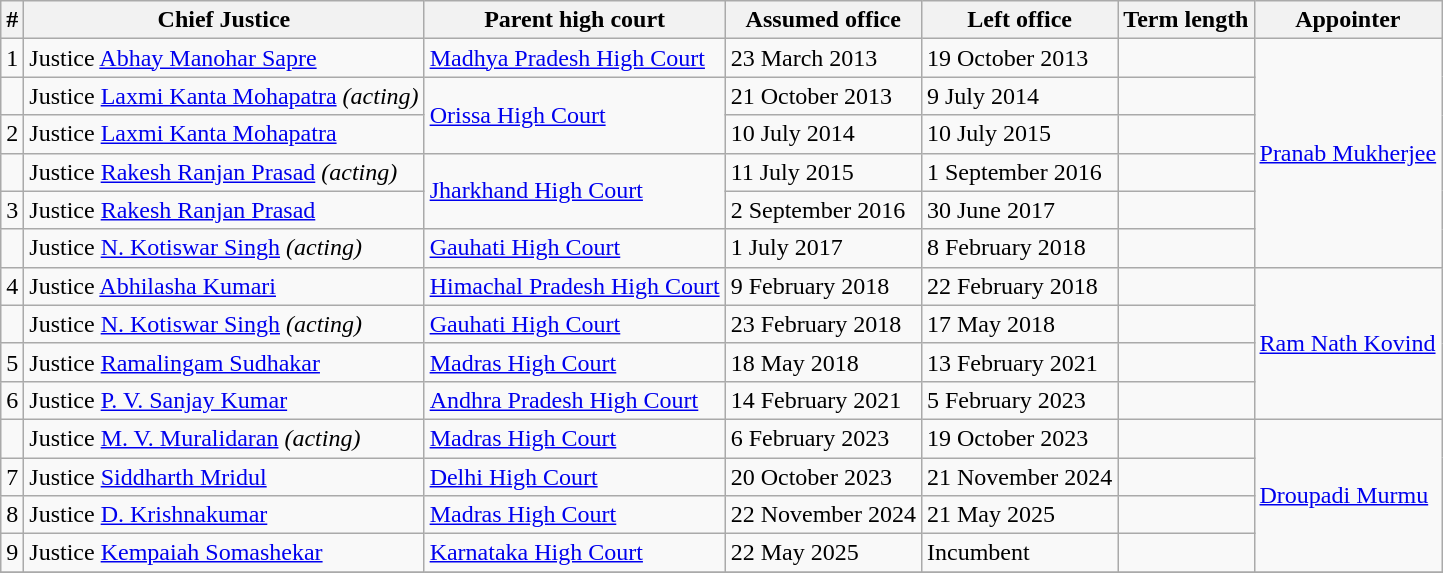<table class="wikitable">
<tr>
<th>#</th>
<th>Chief Justice</th>
<th>Parent high court</th>
<th>Assumed office</th>
<th>Left office</th>
<th>Term length</th>
<th>Appointer</th>
</tr>
<tr>
<td>1</td>
<td>Justice <a href='#'>Abhay Manohar Sapre</a></td>
<td><a href='#'>Madhya Pradesh High Court</a></td>
<td>23 March 2013</td>
<td>19 October 2013</td>
<td></td>
<td rowspan="6"><a href='#'>Pranab Mukherjee</a></td>
</tr>
<tr>
<td></td>
<td>Justice <a href='#'>Laxmi Kanta Mohapatra</a> <em>(acting)</em></td>
<td rowspan="2"><a href='#'>Orissa High Court</a></td>
<td>21 October 2013</td>
<td>9 July 2014</td>
<td></td>
</tr>
<tr>
<td>2</td>
<td>Justice <a href='#'>Laxmi Kanta Mohapatra</a></td>
<td>10 July 2014</td>
<td>10 July 2015</td>
<td></td>
</tr>
<tr>
<td></td>
<td>Justice <a href='#'>Rakesh Ranjan Prasad</a> <em>(acting)</em></td>
<td rowspan="2"><a href='#'>Jharkhand High Court</a></td>
<td>11 July 2015</td>
<td>1 September 2016</td>
<td></td>
</tr>
<tr>
<td>3</td>
<td>Justice <a href='#'>Rakesh Ranjan Prasad</a></td>
<td>2 September 2016</td>
<td>30 June 2017</td>
<td></td>
</tr>
<tr>
<td></td>
<td>Justice <a href='#'>N. Kotiswar Singh</a> <em>(acting)</em></td>
<td><a href='#'>Gauhati High Court</a></td>
<td>1 July 2017</td>
<td>8 February 2018</td>
<td></td>
</tr>
<tr>
<td>4</td>
<td>Justice <a href='#'>Abhilasha Kumari</a></td>
<td><a href='#'>Himachal Pradesh High Court</a></td>
<td>9 February 2018</td>
<td>22 February 2018</td>
<td></td>
<td rowspan="4"><a href='#'>Ram Nath Kovind</a></td>
</tr>
<tr>
<td></td>
<td>Justice <a href='#'>N. Kotiswar Singh</a> <em>(acting)</em></td>
<td><a href='#'>Gauhati High Court</a></td>
<td>23 February 2018</td>
<td>17 May 2018</td>
<td></td>
</tr>
<tr>
<td>5</td>
<td>Justice <a href='#'>Ramalingam Sudhakar</a></td>
<td><a href='#'>Madras High Court</a></td>
<td>18 May 2018</td>
<td>13 February 2021</td>
<td></td>
</tr>
<tr>
<td>6</td>
<td>Justice <a href='#'>P. V. Sanjay Kumar</a></td>
<td><a href='#'>Andhra Pradesh High Court</a></td>
<td>14 February 2021</td>
<td>5 February 2023</td>
<td></td>
</tr>
<tr>
<td></td>
<td>Justice <a href='#'>M. V. Muralidaran</a> <em>(acting)</em></td>
<td><a href='#'>Madras High Court</a></td>
<td>6 February 2023</td>
<td>19 October 2023</td>
<td></td>
<td rowspan="4"><a href='#'>Droupadi Murmu</a></td>
</tr>
<tr>
<td>7</td>
<td>Justice <a href='#'>Siddharth Mridul</a></td>
<td><a href='#'>Delhi High Court</a></td>
<td>20 October 2023</td>
<td>21 November 2024</td>
<td></td>
</tr>
<tr>
<td>8</td>
<td>Justice <a href='#'>D. Krishnakumar</a></td>
<td><a href='#'>Madras High Court</a></td>
<td>22 November 2024</td>
<td>21 May 2025</td>
<td></td>
</tr>
<tr>
<td>9</td>
<td>Justice <a href='#'>Kempaiah Somashekar</a></td>
<td><a href='#'>Karnataka High Court</a></td>
<td>22 May 2025</td>
<td>Incumbent</td>
<td></td>
</tr>
<tr>
</tr>
</table>
